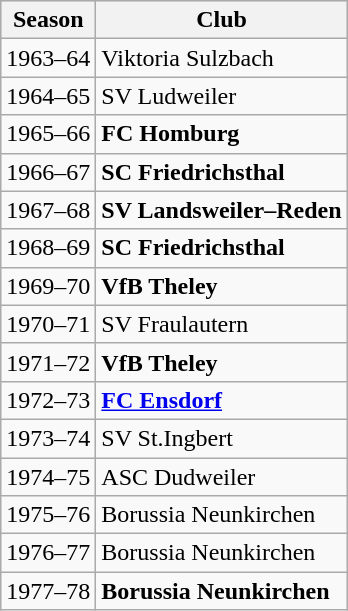<table class="wikitable">
<tr align="center" bgcolor="#dfdfdf">
<th>Season</th>
<th>Club</th>
</tr>
<tr>
<td>1963–64</td>
<td>Viktoria Sulzbach</td>
</tr>
<tr>
<td>1964–65</td>
<td>SV Ludweiler</td>
</tr>
<tr>
<td>1965–66</td>
<td><strong>FC Homburg</strong></td>
</tr>
<tr>
<td>1966–67</td>
<td><strong>SC Friedrichsthal</strong></td>
</tr>
<tr>
<td>1967–68</td>
<td><strong>SV Landsweiler–Reden</strong></td>
</tr>
<tr>
<td>1968–69</td>
<td><strong>SC Friedrichsthal</strong></td>
</tr>
<tr>
<td>1969–70</td>
<td><strong>VfB Theley</strong></td>
</tr>
<tr>
<td>1970–71</td>
<td>SV Fraulautern</td>
</tr>
<tr>
<td>1971–72</td>
<td><strong>VfB Theley</strong></td>
</tr>
<tr>
<td>1972–73</td>
<td><strong><a href='#'>FC Ensdorf</a></strong></td>
</tr>
<tr>
<td>1973–74</td>
<td>SV St.Ingbert</td>
</tr>
<tr>
<td>1974–75</td>
<td>ASC Dudweiler</td>
</tr>
<tr>
<td>1975–76</td>
<td>Borussia Neunkirchen</td>
</tr>
<tr>
<td>1976–77</td>
<td>Borussia Neunkirchen</td>
</tr>
<tr>
<td>1977–78</td>
<td><strong>Borussia Neunkirchen</strong></td>
</tr>
</table>
